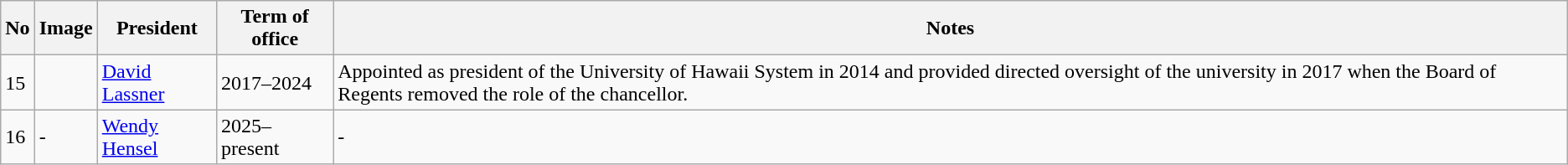<table class="wikitable sortable">
<tr>
<th>No</th>
<th>Image</th>
<th>President</th>
<th>Term of office</th>
<th>Notes</th>
</tr>
<tr>
<td>15</td>
<td></td>
<td><a href='#'>David Lassner</a></td>
<td>2017–2024</td>
<td>Appointed as president of the University of Hawaii System in 2014 and provided directed oversight of the university in 2017 when the Board of Regents removed the role of the chancellor.</td>
</tr>
<tr>
<td>16</td>
<td>-</td>
<td><a href='#'>Wendy Hensel</a></td>
<td>2025–present</td>
<td>-</td>
</tr>
</table>
